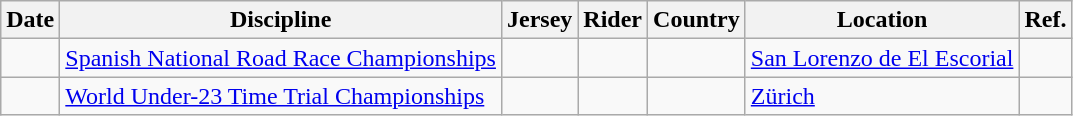<table class="wikitable sortable">
<tr>
<th>Date</th>
<th>Discipline</th>
<th>Jersey</th>
<th>Rider</th>
<th>Country</th>
<th>Location</th>
<th class="unsortable">Ref.</th>
</tr>
<tr>
<td></td>
<td><a href='#'>Spanish National Road Race Championships</a></td>
<td align="center"></td>
<td></td>
<td></td>
<td><a href='#'>San Lorenzo de El Escorial</a></td>
<td align="center"></td>
</tr>
<tr>
<td></td>
<td><a href='#'> World Under-23 Time Trial Championships</a></td>
<td align="center"></td>
<td></td>
<td></td>
<td><a href='#'>Zürich</a></td>
<td align="center"></td>
</tr>
</table>
